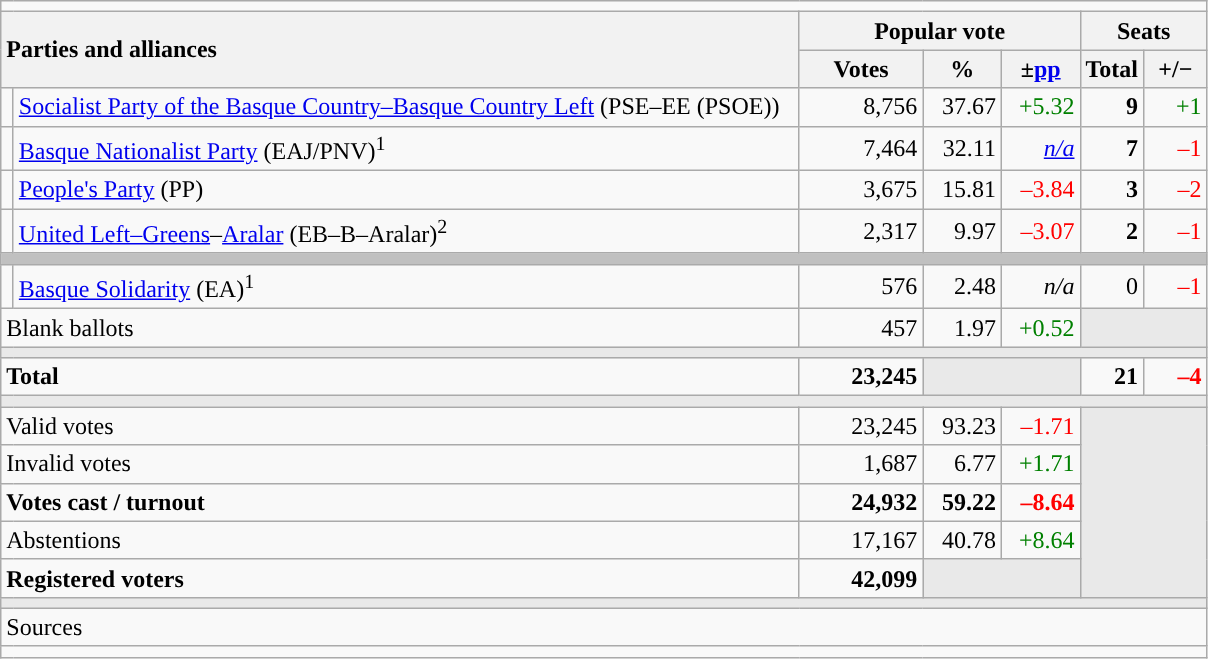<table class="wikitable" style="text-align:right;">
<tr>
<td colspan="7"></td>
</tr>
<tr>
<th style="text-align:left;" rowspan="2" colspan="2" width="525">Parties and alliances</th>
<th colspan="3">Popular vote</th>
<th colspan="2">Seats</th>
</tr>
<tr>
<th width="75">Votes</th>
<th width="45">%</th>
<th width="45">±<a href='#'>pp</a></th>
<th width="35">Total</th>
<th width="35">+/−</th>
</tr>
<tr>
<td width="1" style="color:inherit;background:"></td>
<td align="left"><a href='#'>Socialist Party of the Basque Country–Basque Country Left</a> (PSE–EE (PSOE))</td>
<td>8,756</td>
<td>37.67</td>
<td style="color:green;">+5.32</td>
<td><strong>9</strong></td>
<td style="color:green;">+1</td>
</tr>
<tr>
<td style="color:inherit;background:"></td>
<td align="left"><a href='#'>Basque Nationalist Party</a> (EAJ/PNV)<sup>1</sup></td>
<td>7,464</td>
<td>32.11</td>
<td><em><a href='#'>n/a</a></em></td>
<td><strong>7</strong></td>
<td style="color:red;">–1</td>
</tr>
<tr>
<td style="color:inherit;background:"></td>
<td align="left"><a href='#'>People's Party</a> (PP)</td>
<td>3,675</td>
<td>15.81</td>
<td style="color:red;">–3.84</td>
<td><strong>3</strong></td>
<td style="color:red;">–2</td>
</tr>
<tr>
<td style="color:inherit;background:"></td>
<td align="left"><a href='#'>United Left–Greens</a>–<a href='#'>Aralar</a> (EB–B–Aralar)<sup>2</sup></td>
<td>2,317</td>
<td>9.97</td>
<td style="color:red;">–3.07</td>
<td><strong>2</strong></td>
<td style="color:red;">–1</td>
</tr>
<tr>
<td colspan="7" bgcolor="#C0C0C0"></td>
</tr>
<tr>
<td style="color:inherit;background:"></td>
<td align="left"><a href='#'>Basque Solidarity</a> (EA)<sup>1</sup></td>
<td>576</td>
<td>2.48</td>
<td><em>n/a</em></td>
<td>0</td>
<td style="color:red;">–1</td>
</tr>
<tr>
<td align="left" colspan="2">Blank ballots</td>
<td>457</td>
<td>1.97</td>
<td style="color:green;">+0.52</td>
<td bgcolor="#E9E9E9" colspan="2"></td>
</tr>
<tr>
<td colspan="7" bgcolor="#E9E9E9"></td>
</tr>
<tr style="font-weight:bold;">
<td align="left" colspan="2">Total</td>
<td>23,245</td>
<td bgcolor="#E9E9E9" colspan="2"></td>
<td>21</td>
<td style="color:red;">–4</td>
</tr>
<tr>
<td colspan="7" bgcolor="#E9E9E9"></td>
</tr>
<tr>
<td align="left" colspan="2">Valid votes</td>
<td>23,245</td>
<td>93.23</td>
<td style="color:red;">–1.71</td>
<td bgcolor="#E9E9E9" colspan="2" rowspan="5"></td>
</tr>
<tr>
<td align="left" colspan="2">Invalid votes</td>
<td>1,687</td>
<td>6.77</td>
<td style="color:green;">+1.71</td>
</tr>
<tr style="font-weight:bold;">
<td align="left" colspan="2">Votes cast / turnout</td>
<td>24,932</td>
<td>59.22</td>
<td style="color:red;">–8.64</td>
</tr>
<tr>
<td align="left" colspan="2">Abstentions</td>
<td>17,167</td>
<td>40.78</td>
<td style="color:green;">+8.64</td>
</tr>
<tr style="font-weight:bold;">
<td align="left" colspan="2">Registered voters</td>
<td>42,099</td>
<td bgcolor="#E9E9E9" colspan="2"></td>
</tr>
<tr>
<td colspan="7" bgcolor="#E9E9E9"></td>
</tr>
<tr>
<td align="left" colspan="7">Sources</td>
</tr>
<tr>
<td colspan="7" style="text-align:left; max-width:790px;"></td>
</tr>
</table>
